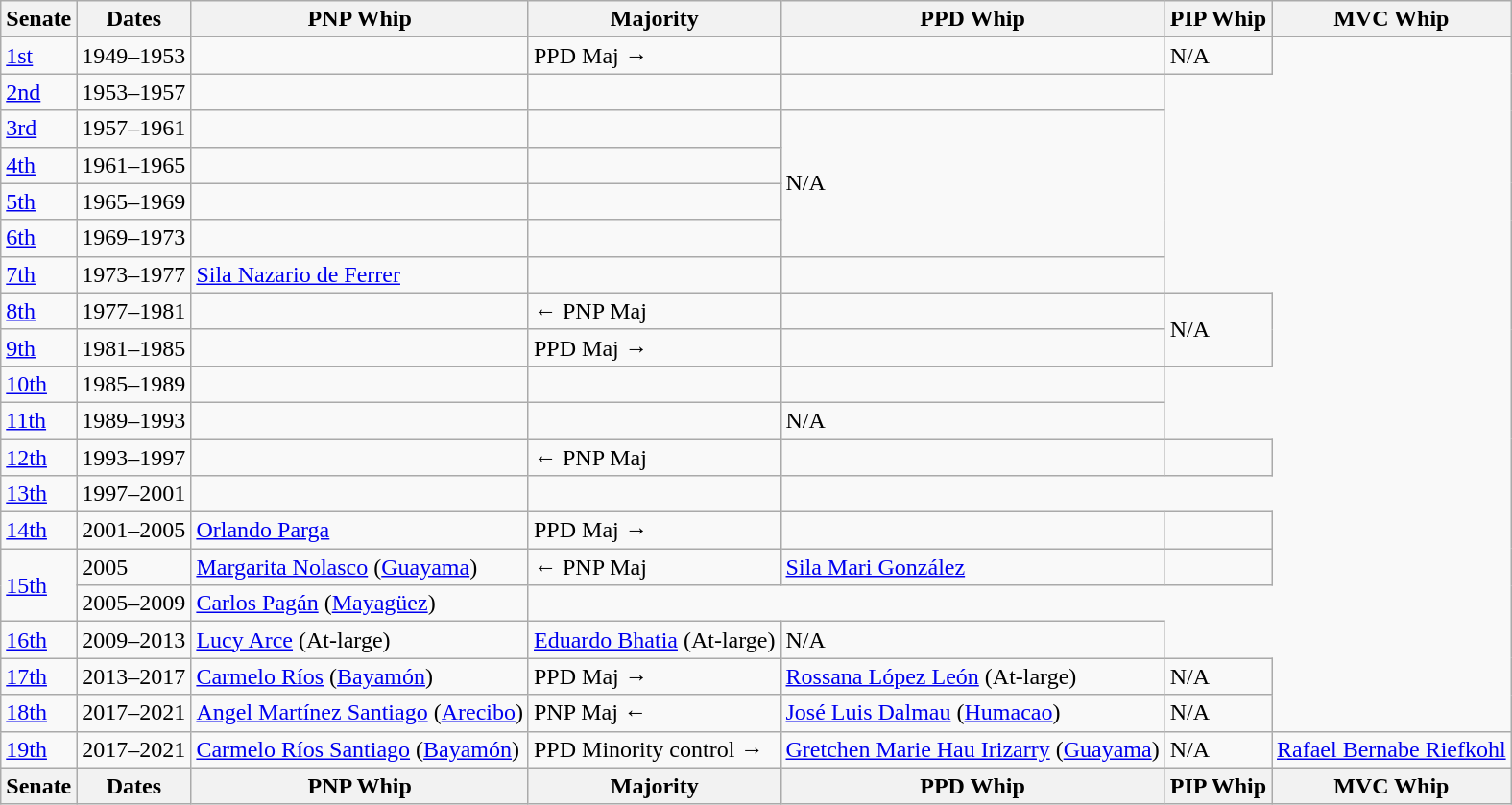<table class=wikitable>
<tr>
<th>Senate</th>
<th>Dates</th>
<th>PNP Whip</th>
<th>Majority</th>
<th>PPD Whip</th>
<th>PIP Whip</th>
<th>MVC Whip</th>
</tr>
<tr>
<td><a href='#'>1st</a></td>
<td>1949–1953</td>
<td></td>
<td>PPD Maj →</td>
<td></td>
<td>N/A</td>
</tr>
<tr>
<td><a href='#'>2nd</a></td>
<td>1953–1957</td>
<td></td>
<td></td>
<td></td>
</tr>
<tr>
<td><a href='#'>3rd</a></td>
<td>1957–1961</td>
<td></td>
<td></td>
<td rowspan="4">N/A</td>
</tr>
<tr>
<td><a href='#'>4th</a></td>
<td>1961–1965</td>
<td></td>
<td></td>
</tr>
<tr>
<td><a href='#'>5th</a></td>
<td>1965–1969</td>
<td></td>
<td></td>
</tr>
<tr>
<td><a href='#'>6th</a></td>
<td>1969–1973</td>
<td></td>
<td></td>
</tr>
<tr>
<td><a href='#'>7th</a></td>
<td>1973–1977</td>
<td><a href='#'>Sila Nazario de Ferrer</a></td>
<td></td>
<td></td>
</tr>
<tr>
<td><a href='#'>8th</a></td>
<td>1977–1981</td>
<td></td>
<td>← PNP Maj</td>
<td></td>
<td rowspan="2">N/A</td>
</tr>
<tr>
<td><a href='#'>9th</a></td>
<td>1981–1985</td>
<td></td>
<td>PPD Maj →</td>
<td></td>
</tr>
<tr>
<td><a href='#'>10th</a></td>
<td>1985–1989</td>
<td></td>
<td></td>
<td></td>
</tr>
<tr>
<td><a href='#'>11th</a></td>
<td>1989–1993</td>
<td></td>
<td></td>
<td>N/A</td>
</tr>
<tr>
<td><a href='#'>12th</a></td>
<td>1993–1997</td>
<td></td>
<td>← PNP Maj</td>
<td></td>
<td></td>
</tr>
<tr>
<td><a href='#'>13th</a></td>
<td>1997–2001</td>
<td></td>
<td></td>
</tr>
<tr>
<td><a href='#'>14th</a></td>
<td>2001–2005</td>
<td><a href='#'>Orlando Parga</a></td>
<td>PPD Maj →</td>
<td></td>
<td></td>
</tr>
<tr>
<td rowspan="2"><a href='#'>15th</a></td>
<td>2005</td>
<td><a href='#'>Margarita Nolasco</a> (<a href='#'>Guayama</a>)</td>
<td>← PNP Maj</td>
<td><a href='#'>Sila Mari González</a></td>
<td></td>
</tr>
<tr>
<td>2005–2009</td>
<td><a href='#'>Carlos Pagán</a> (<a href='#'>Mayagüez</a>)</td>
</tr>
<tr>
<td><a href='#'>16th</a></td>
<td>2009–2013</td>
<td><a href='#'>Lucy Arce</a> (At-large)</td>
<td><a href='#'>Eduardo Bhatia</a> (At-large)</td>
<td>N/A</td>
</tr>
<tr>
<td><a href='#'>17th</a></td>
<td>2013–2017</td>
<td><a href='#'>Carmelo Ríos</a> (<a href='#'>Bayamón</a>)</td>
<td>PPD Maj →</td>
<td><a href='#'>Rossana López León</a> (At-large)</td>
<td>N/A</td>
</tr>
<tr>
<td><a href='#'>18th</a></td>
<td>2017–2021</td>
<td><a href='#'>Angel Martínez Santiago</a> (<a href='#'>Arecibo</a>)</td>
<td>PNP Maj ←</td>
<td><a href='#'>José Luis Dalmau</a> (<a href='#'>Humacao</a>)</td>
<td>N/A</td>
</tr>
<tr>
<td><a href='#'>19th</a></td>
<td>2017–2021</td>
<td><a href='#'>Carmelo Ríos Santiago</a> (<a href='#'>Bayamón</a>)</td>
<td>PPD Minority control →</td>
<td><a href='#'>Gretchen Marie Hau Irizarry</a> (<a href='#'>Guayama</a>)</td>
<td>N/A</td>
<td><a href='#'>Rafael Bernabe Riefkohl</a></td>
</tr>
<tr>
<th>Senate</th>
<th>Dates</th>
<th>PNP Whip</th>
<th>Majority</th>
<th>PPD Whip</th>
<th>PIP Whip</th>
<th>MVC Whip</th>
</tr>
</table>
